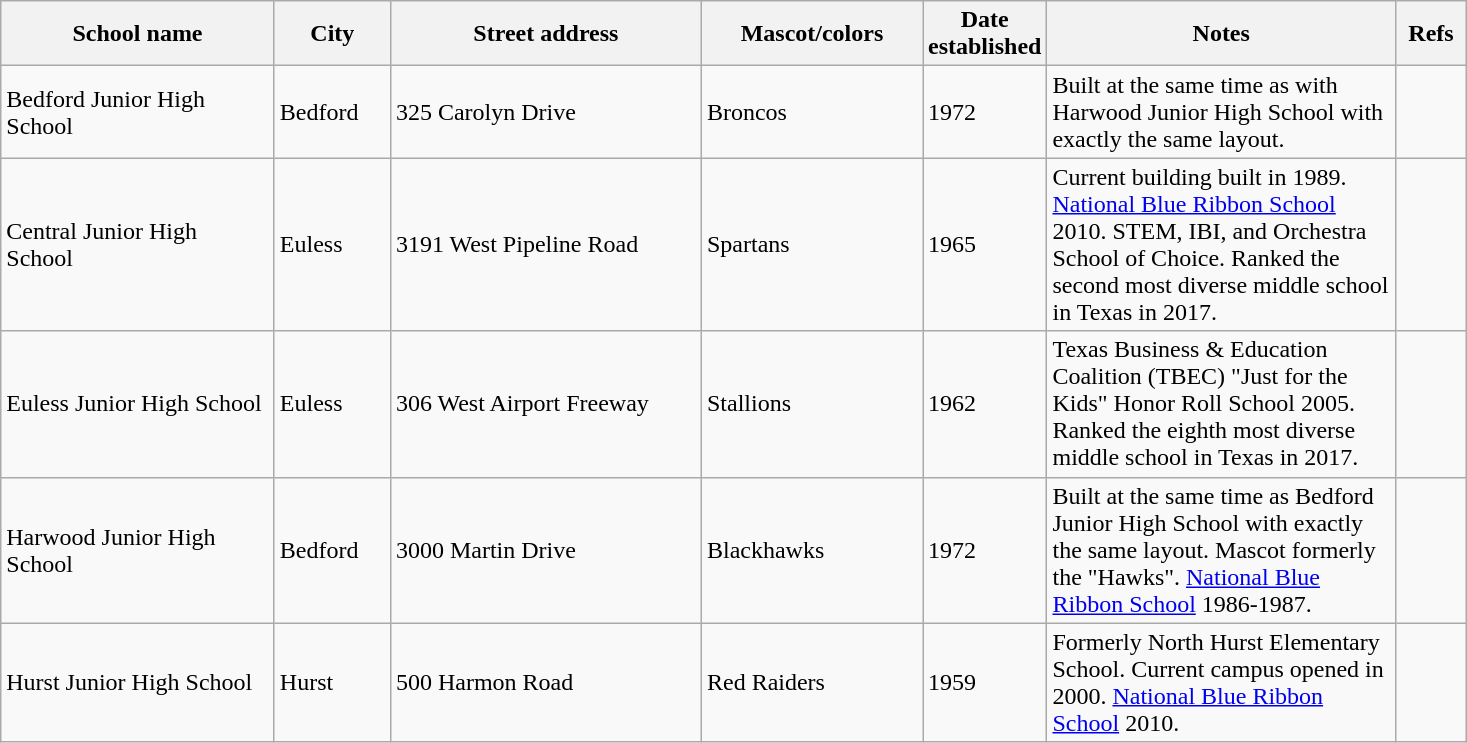<table class="wikitable">
<tr>
<th scope="col" style="width: 175px;">School name</th>
<th scope="col" style="width: 70px;">City</th>
<th scope="col" style="width: 200px;">Street address</th>
<th scope="col" style="width: 140px;">Mascot/colors</th>
<th scope="col" style="width: 20px;">Date established</th>
<th scope="col" style="width: 225px;">Notes</th>
<th scope="col" style="width: 40px;">Refs</th>
</tr>
<tr>
<td>Bedford Junior High School</td>
<td>Bedford</td>
<td>325 Carolyn Drive</td>
<td>Broncos  </td>
<td>1972</td>
<td>Built at the same time as with Harwood Junior High School with exactly the same layout.</td>
<td></td>
</tr>
<tr>
<td>Central Junior High School</td>
<td>Euless</td>
<td>3191 West Pipeline Road</td>
<td>Spartans  </td>
<td>1965</td>
<td>Current building built in 1989. <a href='#'>National Blue Ribbon School</a> 2010. STEM, IBI, and Orchestra School of Choice. Ranked the second most diverse middle school in Texas in 2017.</td>
<td></td>
</tr>
<tr>
<td>Euless Junior High School</td>
<td>Euless</td>
<td>306 West Airport Freeway</td>
<td>Stallions  </td>
<td>1962</td>
<td>Texas Business & Education Coalition (TBEC) "Just for the Kids" Honor Roll School 2005. Ranked the eighth most diverse middle school in Texas in 2017.</td>
<td></td>
</tr>
<tr>
<td>Harwood Junior High School</td>
<td>Bedford</td>
<td>3000 Martin Drive</td>
<td>Blackhawks  </td>
<td>1972</td>
<td>Built at the same time as Bedford Junior High School with exactly the same layout. Mascot formerly the "Hawks". <a href='#'>National Blue Ribbon School</a> 1986-1987.</td>
<td></td>
</tr>
<tr>
<td>Hurst Junior High School</td>
<td>Hurst</td>
<td>500 Harmon Road</td>
<td>Red Raiders   </td>
<td>1959</td>
<td>Formerly North Hurst Elementary School. Current campus opened in 2000. <a href='#'>National Blue Ribbon School</a> 2010.</td>
<td></td>
</tr>
</table>
